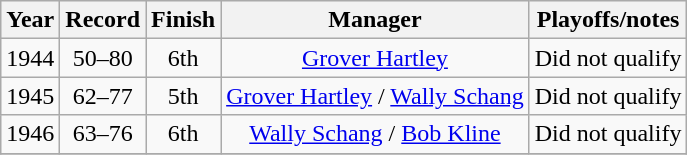<table class="wikitable">
<tr style="background: #F2F2F2;">
<th>Year</th>
<th>Record</th>
<th>Finish</th>
<th>Manager</th>
<th>Playoffs/notes</th>
</tr>
<tr align=center>
<td>1944</td>
<td>50–80</td>
<td>6th</td>
<td><a href='#'>Grover Hartley</a></td>
<td>Did not qualify</td>
</tr>
<tr align=center>
<td>1945</td>
<td>62–77</td>
<td>5th</td>
<td><a href='#'>Grover Hartley</a> / <a href='#'>Wally Schang</a></td>
<td>Did not qualify</td>
</tr>
<tr align=center>
<td>1946</td>
<td>63–76</td>
<td>6th</td>
<td><a href='#'>Wally Schang</a> / <a href='#'>Bob Kline</a></td>
<td>Did not qualify</td>
</tr>
<tr align=center>
</tr>
</table>
